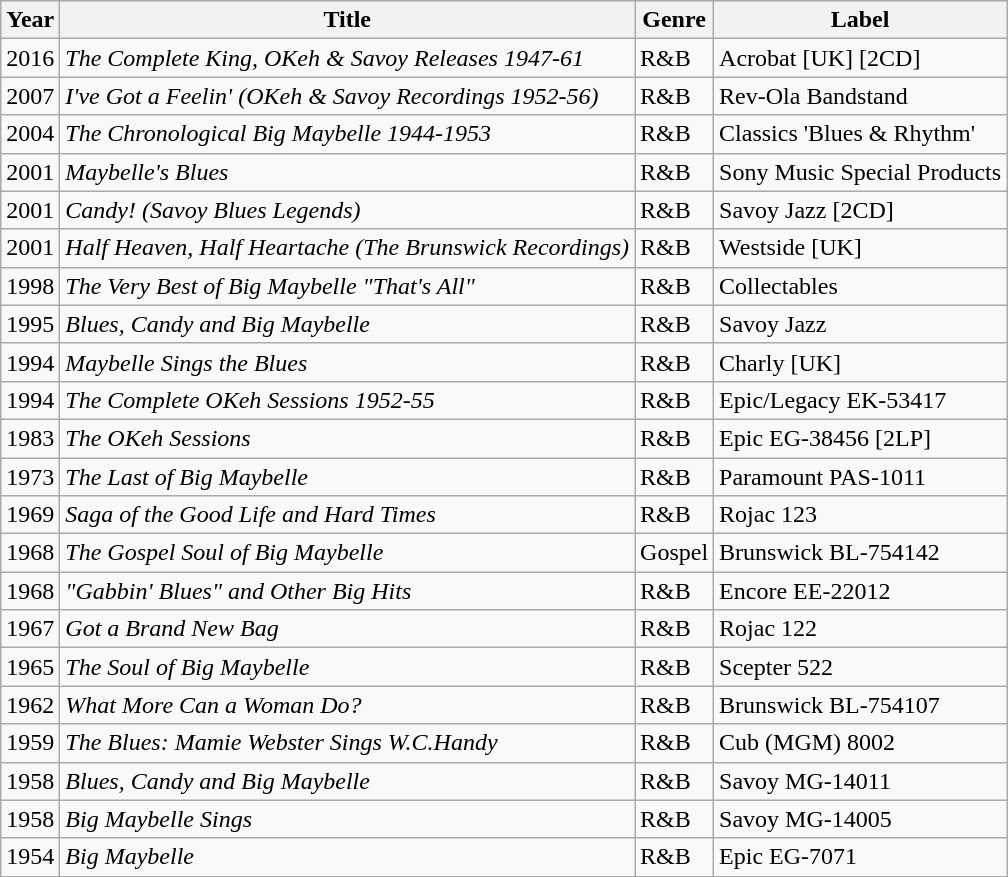<table class="wikitable">
<tr>
<th>Year</th>
<th>Title</th>
<th>Genre</th>
<th>Label</th>
</tr>
<tr>
<td>2016</td>
<td><em>The Complete King, OKeh & Savoy Releases 1947-61</em></td>
<td>R&B</td>
<td>Acrobat [UK] [2CD]</td>
</tr>
<tr>
<td>2007</td>
<td><em>I've Got a Feelin' (OKeh & Savoy Recordings 1952-56)</em></td>
<td>R&B</td>
<td>Rev-Ola Bandstand</td>
</tr>
<tr>
<td>2004</td>
<td><em>The Chronological Big Maybelle 1944-1953</em></td>
<td>R&B</td>
<td>Classics 'Blues & Rhythm'</td>
</tr>
<tr>
<td>2001</td>
<td><em>Maybelle's Blues</em></td>
<td>R&B</td>
<td>Sony Music Special Products</td>
</tr>
<tr>
<td>2001</td>
<td><em>Candy! (Savoy Blues Legends)</em></td>
<td>R&B</td>
<td>Savoy Jazz [2CD]</td>
</tr>
<tr>
<td>2001</td>
<td><em>Half Heaven, Half Heartache (The Brunswick Recordings)</em></td>
<td>R&B</td>
<td>Westside [UK]</td>
</tr>
<tr>
<td>1998</td>
<td><em>The Very Best of Big Maybelle "That's All"</em></td>
<td>R&B</td>
<td>Collectables</td>
</tr>
<tr>
<td>1995</td>
<td><em>Blues, Candy and Big Maybelle</em></td>
<td>R&B</td>
<td>Savoy Jazz</td>
</tr>
<tr>
<td>1994</td>
<td><em>Maybelle Sings the Blues</em></td>
<td>R&B</td>
<td>Charly [UK]</td>
</tr>
<tr>
<td>1994</td>
<td><em>The Complete OKeh Sessions 1952-55</em></td>
<td>R&B</td>
<td>Epic/Legacy EK-53417</td>
</tr>
<tr>
<td>1983</td>
<td><em>The OKeh Sessions</em></td>
<td>R&B</td>
<td>Epic EG-38456 [2LP]</td>
</tr>
<tr>
<td>1973</td>
<td><em>The Last of Big Maybelle</em></td>
<td>R&B</td>
<td>Paramount PAS-1011</td>
</tr>
<tr>
<td>1969</td>
<td><em>Saga of the Good Life and Hard Times</em></td>
<td>R&B</td>
<td>Rojac 123</td>
</tr>
<tr>
<td>1968</td>
<td><em>The Gospel Soul of Big Maybelle</em></td>
<td>Gospel</td>
<td>Brunswick BL-754142</td>
</tr>
<tr>
<td>1968</td>
<td><em>"Gabbin' Blues" and Other Big Hits</em></td>
<td>R&B</td>
<td>Encore EE-22012</td>
</tr>
<tr>
<td>1967</td>
<td><em>Got a Brand New Bag</em></td>
<td>R&B</td>
<td>Rojac 122</td>
</tr>
<tr>
<td>1965</td>
<td><em>The Soul of Big Maybelle</em></td>
<td>R&B</td>
<td>Scepter 522</td>
</tr>
<tr>
<td>1962</td>
<td><em>What More Can a Woman Do?</em></td>
<td>R&B</td>
<td>Brunswick BL-754107</td>
</tr>
<tr>
<td>1959</td>
<td><em>The Blues: Mamie Webster Sings W.C.Handy</em></td>
<td>R&B</td>
<td>Cub (MGM) 8002</td>
</tr>
<tr>
<td>1958</td>
<td><em>Blues, Candy and Big Maybelle</em></td>
<td>R&B</td>
<td>Savoy MG-14011</td>
</tr>
<tr>
<td>1958</td>
<td><em>Big Maybelle Sings</em></td>
<td>R&B</td>
<td>Savoy MG-14005</td>
</tr>
<tr>
<td>1954</td>
<td><em>Big Maybelle</em></td>
<td>R&B</td>
<td>Epic EG-7071</td>
</tr>
</table>
